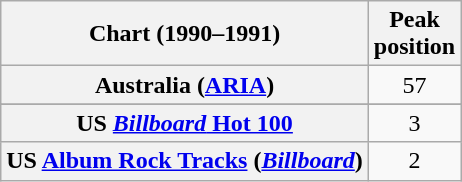<table class="wikitable sortable plainrowheaders" style="text-align:center">
<tr>
<th>Chart (1990–1991)</th>
<th>Peak<br>position</th>
</tr>
<tr>
<th scope="row">Australia (<a href='#'>ARIA</a>)</th>
<td>57</td>
</tr>
<tr>
</tr>
<tr>
</tr>
<tr>
</tr>
<tr>
<th scope="row">US <a href='#'><em>Billboard</em> Hot 100</a></th>
<td>3</td>
</tr>
<tr>
<th scope="row">US <a href='#'>Album Rock Tracks</a> (<em><a href='#'>Billboard</a></em>)</th>
<td>2</td>
</tr>
</table>
